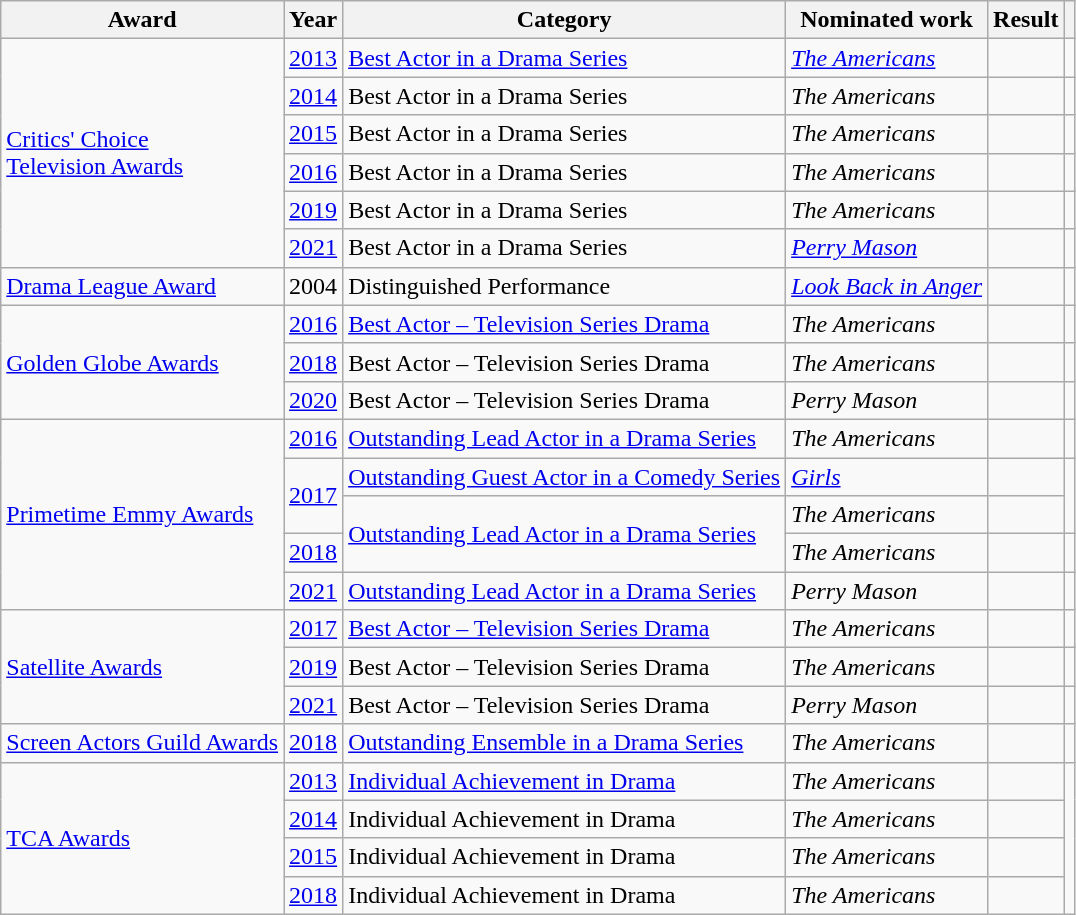<table class="wikitable sortable">
<tr>
<th>Award</th>
<th>Year</th>
<th>Category</th>
<th>Nominated work</th>
<th>Result</th>
<th class="unsortable"></th>
</tr>
<tr>
<td rowspan="6"><a href='#'>Critics' Choice <br> Television Awards</a></td>
<td><a href='#'>2013</a></td>
<td><a href='#'>Best Actor in a Drama Series</a></td>
<td data-sort-value="Americans, The"><em><a href='#'>The Americans</a></em></td>
<td></td>
<td></td>
</tr>
<tr>
<td><a href='#'>2014</a></td>
<td>Best Actor in a Drama Series</td>
<td data-sort-value="Americans, The"><em>The Americans</em></td>
<td></td>
<td></td>
</tr>
<tr>
<td><a href='#'>2015</a></td>
<td>Best Actor in a Drama Series</td>
<td data-sort-value="Americans, The"><em>The Americans</em></td>
<td></td>
<td></td>
</tr>
<tr>
<td><a href='#'>2016</a></td>
<td>Best Actor in a Drama Series</td>
<td data-sort-value="Americans, The"><em>The Americans</em></td>
<td></td>
<td></td>
</tr>
<tr>
<td><a href='#'>2019</a></td>
<td>Best Actor in a Drama Series</td>
<td data-sort-value="Americans, The"><em>The Americans</em></td>
<td></td>
<td></td>
</tr>
<tr>
<td><a href='#'>2021</a></td>
<td>Best Actor in a Drama Series</td>
<td><em><a href='#'>Perry Mason</a></em></td>
<td></td>
<td></td>
</tr>
<tr>
<td><a href='#'>Drama League Award</a></td>
<td>2004</td>
<td>Distinguished Performance</td>
<td><em><a href='#'>Look Back in Anger</a></em></td>
<td></td>
<td></td>
</tr>
<tr>
<td rowspan="3"><a href='#'>Golden Globe Awards</a></td>
<td><a href='#'>2016</a></td>
<td><a href='#'>Best Actor – Television Series Drama</a></td>
<td data-sort-value="Americans, The"><em>The Americans</em></td>
<td></td>
<td></td>
</tr>
<tr>
<td><a href='#'>2018</a></td>
<td>Best Actor – Television Series Drama</td>
<td data-sort-value="Americans, The"><em>The Americans</em></td>
<td></td>
<td></td>
</tr>
<tr>
<td><a href='#'>2020</a></td>
<td>Best Actor – Television Series Drama</td>
<td><em>Perry Mason</em></td>
<td></td>
<td></td>
</tr>
<tr>
<td rowspan="5"><a href='#'>Primetime Emmy Awards</a></td>
<td><a href='#'>2016</a></td>
<td><a href='#'>Outstanding Lead Actor in a Drama Series</a></td>
<td data-sort-value="Americans, The"><em>The Americans</em> </td>
<td></td>
<td></td>
</tr>
<tr>
<td rowspan="2"><a href='#'>2017</a></td>
<td><a href='#'>Outstanding Guest Actor in a Comedy Series</a></td>
<td><em><a href='#'>Girls</a></em> </td>
<td></td>
<td rowspan="2"></td>
</tr>
<tr>
<td rowspan=2><a href='#'>Outstanding Lead Actor in a Drama Series</a></td>
<td data-sort-value="Americans, The"><em>The Americans</em> </td>
<td></td>
</tr>
<tr>
<td><a href='#'>2018</a></td>
<td data-sort-value="Americans, The"><em>The Americans</em> </td>
<td></td>
<td></td>
</tr>
<tr>
<td><a href='#'>2021</a></td>
<td><a href='#'>Outstanding Lead Actor in a Drama Series</a></td>
<td><em>Perry Mason</em> </td>
<td></td>
<td></td>
</tr>
<tr>
<td rowspan="3"><a href='#'>Satellite Awards</a></td>
<td><a href='#'>2017</a></td>
<td><a href='#'>Best Actor – Television Series Drama</a></td>
<td data-sort-value="Americans, The"><em>The Americans</em></td>
<td></td>
<td></td>
</tr>
<tr>
<td><a href='#'>2019</a></td>
<td>Best Actor – Television Series Drama</td>
<td data-sort-value="Americans, The"><em>The Americans</em></td>
<td></td>
<td></td>
</tr>
<tr>
<td><a href='#'>2021</a></td>
<td>Best Actor – Television Series Drama</td>
<td><em>Perry Mason</em></td>
<td></td>
<td></td>
</tr>
<tr>
<td><a href='#'>Screen Actors Guild Awards</a></td>
<td><a href='#'>2018</a></td>
<td><a href='#'>Outstanding Ensemble in a Drama Series</a></td>
<td data-sort-value="Americans, The"><em>The Americans</em></td>
<td></td>
<td></td>
</tr>
<tr>
<td rowspan="4"><a href='#'>TCA Awards</a></td>
<td><a href='#'>2013</a></td>
<td><a href='#'>Individual Achievement in Drama</a></td>
<td data-sort-value="Americans, The"><em>The Americans</em></td>
<td></td>
<td rowspan="4"></td>
</tr>
<tr>
<td><a href='#'>2014</a></td>
<td>Individual Achievement in Drama</td>
<td data-sort-value="Americans, The"><em>The Americans</em></td>
<td></td>
</tr>
<tr>
<td><a href='#'>2015</a></td>
<td>Individual Achievement in Drama</td>
<td data-sort-value="Americans, The"><em>The Americans</em></td>
<td></td>
</tr>
<tr>
<td><a href='#'>2018</a></td>
<td>Individual Achievement in Drama</td>
<td data-sort-value="Americans, The"><em>The Americans</em></td>
<td></td>
</tr>
</table>
